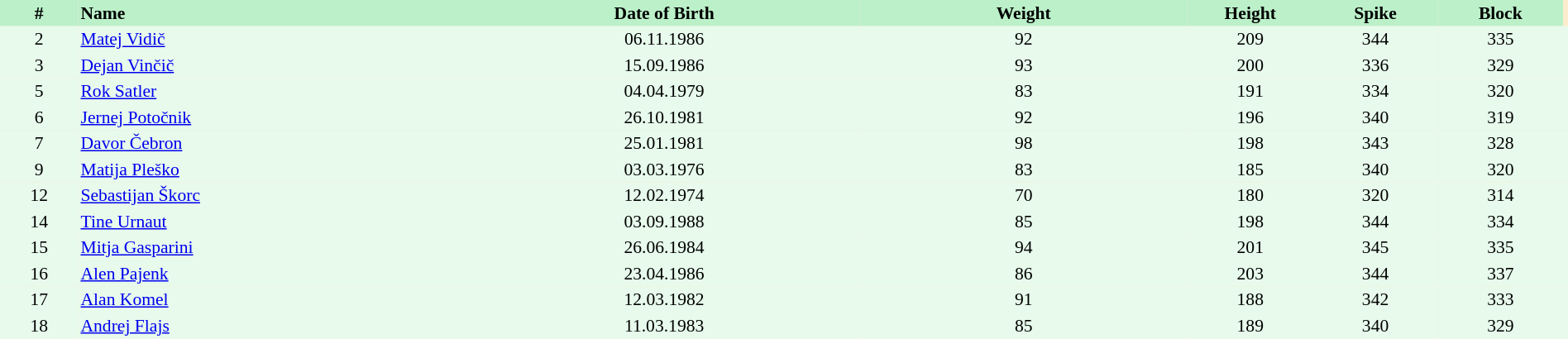<table border=0 cellpadding=2 cellspacing=0  |- bgcolor=#FFECCE style="text-align:center; font-size:90%;" width=100%>
<tr bgcolor=#BBF0C9>
<th width=5%>#</th>
<th width=25% align=left>Name</th>
<th width=25%>Date of Birth</th>
<th width=21%>Weight</th>
<th width=8%>Height</th>
<th width=8%>Spike</th>
<th width=8%>Block</th>
</tr>
<tr bgcolor=#E7FAEC>
<td>2</td>
<td align=left><a href='#'>Matej Vidič</a></td>
<td>06.11.1986</td>
<td>92</td>
<td>209</td>
<td>344</td>
<td>335</td>
<td></td>
</tr>
<tr bgcolor=#E7FAEC>
<td>3</td>
<td align=left><a href='#'>Dejan Vinčič</a></td>
<td>15.09.1986</td>
<td>93</td>
<td>200</td>
<td>336</td>
<td>329</td>
<td></td>
</tr>
<tr bgcolor=#E7FAEC>
<td>5</td>
<td align=left><a href='#'>Rok Satler</a></td>
<td>04.04.1979</td>
<td>83</td>
<td>191</td>
<td>334</td>
<td>320</td>
<td></td>
</tr>
<tr bgcolor=#E7FAEC>
<td>6</td>
<td align=left><a href='#'>Jernej Potočnik</a></td>
<td>26.10.1981</td>
<td>92</td>
<td>196</td>
<td>340</td>
<td>319</td>
<td></td>
</tr>
<tr bgcolor=#E7FAEC>
<td>7</td>
<td align=left><a href='#'>Davor Čebron</a></td>
<td>25.01.1981</td>
<td>98</td>
<td>198</td>
<td>343</td>
<td>328</td>
<td></td>
</tr>
<tr bgcolor=#E7FAEC>
<td>9</td>
<td align=left><a href='#'>Matija Pleško</a></td>
<td>03.03.1976</td>
<td>83</td>
<td>185</td>
<td>340</td>
<td>320</td>
<td></td>
</tr>
<tr bgcolor=#E7FAEC>
<td>12</td>
<td align=left><a href='#'>Sebastijan Škorc</a></td>
<td>12.02.1974</td>
<td>70</td>
<td>180</td>
<td>320</td>
<td>314</td>
<td></td>
</tr>
<tr bgcolor=#E7FAEC>
<td>14</td>
<td align=left><a href='#'>Tine Urnaut</a></td>
<td>03.09.1988</td>
<td>85</td>
<td>198</td>
<td>344</td>
<td>334</td>
<td></td>
</tr>
<tr bgcolor=#E7FAEC>
<td>15</td>
<td align=left><a href='#'>Mitja Gasparini</a></td>
<td>26.06.1984</td>
<td>94</td>
<td>201</td>
<td>345</td>
<td>335</td>
<td></td>
</tr>
<tr bgcolor=#E7FAEC>
<td>16</td>
<td align=left><a href='#'>Alen Pajenk</a></td>
<td>23.04.1986</td>
<td>86</td>
<td>203</td>
<td>344</td>
<td>337</td>
<td></td>
</tr>
<tr bgcolor=#E7FAEC>
<td>17</td>
<td align=left><a href='#'>Alan Komel</a></td>
<td>12.03.1982</td>
<td>91</td>
<td>188</td>
<td>342</td>
<td>333</td>
<td></td>
</tr>
<tr bgcolor=#E7FAEC>
<td>18</td>
<td align=left><a href='#'>Andrej Flajs</a></td>
<td>11.03.1983</td>
<td>85</td>
<td>189</td>
<td>340</td>
<td>329</td>
<td></td>
</tr>
</table>
